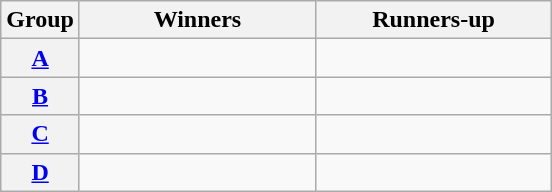<table class=wikitable>
<tr>
<th>Group</th>
<th width=150>Winners</th>
<th width=150>Runners-up</th>
</tr>
<tr>
<th><a href='#'>A</a></th>
<td></td>
<td></td>
</tr>
<tr>
<th><a href='#'>B</a></th>
<td></td>
<td></td>
</tr>
<tr>
<th><a href='#'>C</a></th>
<td></td>
<td></td>
</tr>
<tr>
<th><a href='#'>D</a></th>
<td></td>
<td></td>
</tr>
</table>
